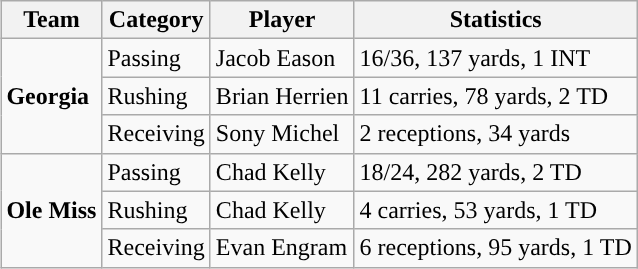<table class="wikitable" style="float: right;">
<tr>
<th>Team</th>
<th>Category</th>
<th>Player</th>
<th>Statistics</th>
</tr>
<tr>
<td rowspan=3><strong>Georgia</strong></td>
<td>Passing</td>
<td>Jacob Eason</td>
<td>16/36, 137 yards, 1 INT</td>
</tr>
<tr>
<td>Rushing</td>
<td>Brian Herrien</td>
<td>11 carries, 78 yards, 2 TD</td>
</tr>
<tr>
<td>Receiving</td>
<td>Sony Michel</td>
<td>2 receptions, 34 yards</td>
</tr>
<tr>
<td rowspan=3><strong>Ole Miss</strong></td>
<td>Passing</td>
<td>Chad Kelly</td>
<td>18/24, 282 yards, 2 TD</td>
</tr>
<tr>
<td>Rushing</td>
<td>Chad Kelly</td>
<td>4 carries, 53 yards, 1 TD</td>
</tr>
<tr>
<td>Receiving</td>
<td>Evan Engram</td>
<td>6 receptions, 95 yards, 1 TD</td>
</tr>
</table>
